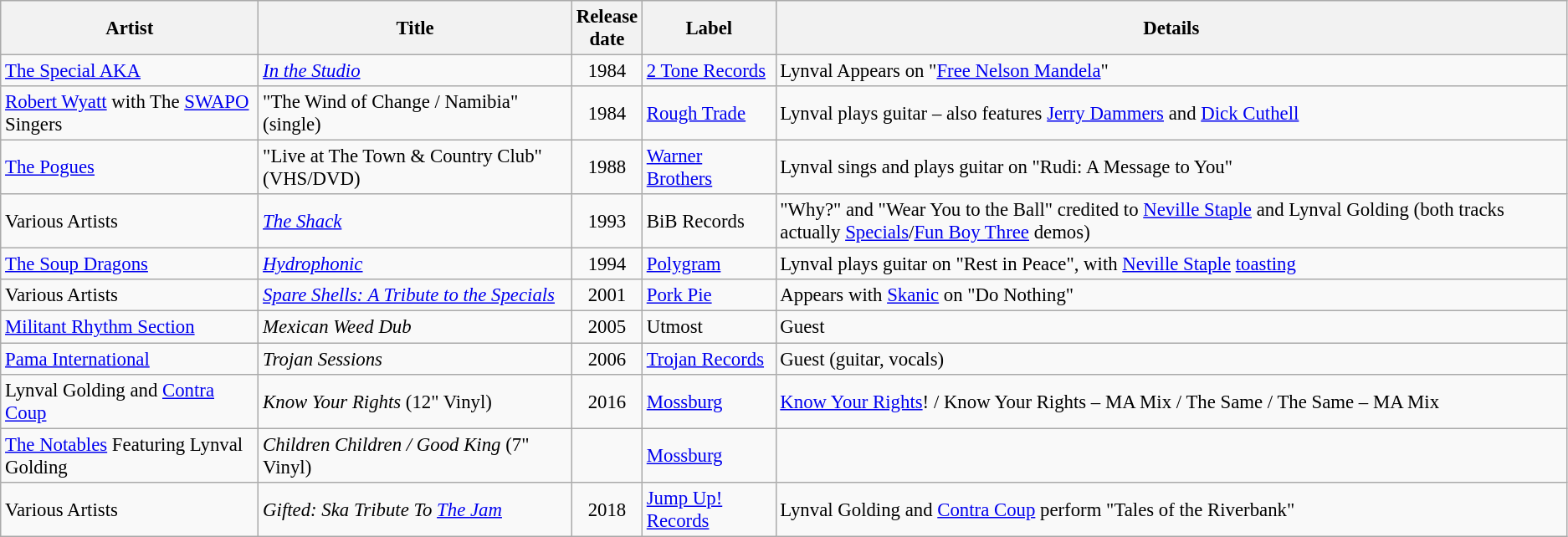<table class="wikitable" style="font-size:95%">
<tr>
<th>Artist</th>
<th>Title</th>
<th>Release<br>date</th>
<th>Label</th>
<th>Details</th>
</tr>
<tr>
<td align=left><a href='#'>The Special AKA</a></td>
<td align=left><em><a href='#'>In the Studio</a></em></td>
<td align=center>1984</td>
<td align=left><a href='#'>2 Tone Records</a></td>
<td align=left>Lynval Appears on "<a href='#'>Free Nelson Mandela</a>"</td>
</tr>
<tr>
<td align=left><a href='#'>Robert Wyatt</a> with The <a href='#'>SWAPO</a> Singers</td>
<td align=left>"The Wind of Change / Namibia" (single)</td>
<td align=center>1984</td>
<td align=left><a href='#'>Rough Trade</a></td>
<td align=left>Lynval plays guitar – also features <a href='#'>Jerry Dammers</a> and <a href='#'>Dick Cuthell</a></td>
</tr>
<tr>
<td align=left><a href='#'>The Pogues</a></td>
<td align=left>"Live at The Town & Country Club" (VHS/DVD)</td>
<td align=center>1988</td>
<td align=left><a href='#'>Warner Brothers</a></td>
<td align=left>Lynval sings and plays guitar on "Rudi: A Message to You"</td>
</tr>
<tr>
<td align=left>Various Artists</td>
<td align=left><em><a href='#'>The Shack</a></em></td>
<td align=center>1993</td>
<td align=left>BiB Records</td>
<td align=left>"Why?" and "Wear You to the Ball" credited to <a href='#'>Neville Staple</a> and Lynval Golding (both tracks actually <a href='#'>Specials</a>/<a href='#'>Fun Boy Three</a> demos)</td>
</tr>
<tr>
<td align=left><a href='#'>The Soup Dragons</a></td>
<td align=left><em><a href='#'>Hydrophonic</a></em></td>
<td align=center>1994</td>
<td align=left><a href='#'>Polygram</a></td>
<td align=left>Lynval plays guitar on "Rest in Peace", with <a href='#'>Neville Staple</a> <a href='#'>toasting</a></td>
</tr>
<tr>
<td align=left>Various Artists</td>
<td align=left><em><a href='#'>Spare Shells: A Tribute to the Specials</a></em></td>
<td align=center>2001</td>
<td align=left><a href='#'>Pork Pie</a></td>
<td align=left>Appears with <a href='#'>Skanic</a> on  "Do Nothing"</td>
</tr>
<tr>
<td align=left><a href='#'>Militant Rhythm Section</a></td>
<td align=left><em>Mexican Weed Dub</em></td>
<td align=center>2005</td>
<td align=left>Utmost</td>
<td align=left>Guest</td>
</tr>
<tr>
<td align=left><a href='#'>Pama International</a></td>
<td align=left><em>Trojan Sessions</em></td>
<td align=center>2006</td>
<td align=left><a href='#'>Trojan Records</a></td>
<td align=left>Guest (guitar, vocals)</td>
</tr>
<tr>
<td align=left>Lynval Golding and <a href='#'>Contra Coup</a></td>
<td align=left><em>Know Your Rights</em> (12" Vinyl)</td>
<td align=center>2016</td>
<td align=left><a href='#'>Mossburg</a></td>
<td align=left><a href='#'>Know Your Rights</a>! / Know Your Rights – MA Mix / The Same / The Same – MA Mix</td>
</tr>
<tr>
<td align=left><a href='#'>The Notables</a> Featuring Lynval Golding</td>
<td align=left><em>Children Children / Good King</em> (7" Vinyl)</td>
<td align=center></td>
<td align=left><a href='#'>Mossburg</a></td>
<td align=left></td>
</tr>
<tr>
<td align=left>Various Artists</td>
<td align=left><em>Gifted: Ska Tribute To <a href='#'>The Jam</a></em></td>
<td align=center>2018</td>
<td align=left><a href='#'>Jump Up! Records</a></td>
<td align=left>Lynval Golding and <a href='#'>Contra Coup</a> perform "Tales of the Riverbank"</td>
</tr>
</table>
